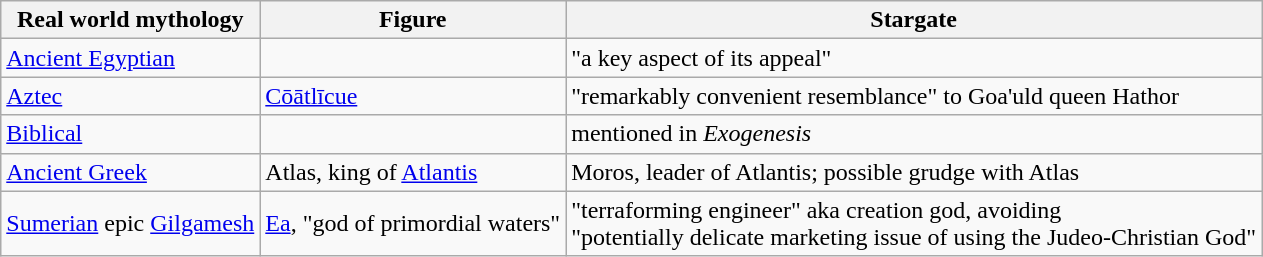<table class="wikitable">
<tr>
<th>Real world mythology</th>
<th>Figure</th>
<th>Stargate</th>
</tr>
<tr>
<td><a href='#'>Ancient Egyptian</a></td>
<td></td>
<td>"a key aspect of its appeal"</td>
</tr>
<tr>
<td><a href='#'>Aztec</a></td>
<td><a href='#'>Cōātlīcue</a></td>
<td>"remarkably convenient resemblance" to Goa'uld queen Hathor</td>
</tr>
<tr>
<td><a href='#'>Biblical</a></td>
<td></td>
<td>mentioned in <em>Exogenesis</em></td>
</tr>
<tr>
<td><a href='#'>Ancient Greek</a></td>
<td>Atlas, king of <a href='#'>Atlantis</a></td>
<td>Moros, leader of Atlantis; possible grudge with Atlas</td>
</tr>
<tr>
<td><a href='#'>Sumerian</a> epic <a href='#'>Gilgamesh</a></td>
<td><a href='#'>Ea</a>, "god of primordial waters"</td>
<td>"terraforming engineer" aka creation god, avoiding<br>"potentially delicate marketing issue of using the Judeo-Christian God"</td>
</tr>
</table>
